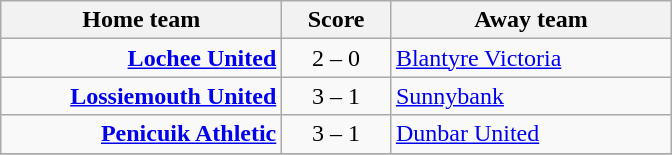<table border=0 cellpadding=4 cellspacing=0>
<tr>
<td valign="top"><br><table class="wikitable" style="border-collapse: collapse;">
<tr>
<th align="right" width="180">Home team</th>
<th align="center" width="65"> Score </th>
<th align="left" width="180">Away team</th>
</tr>
<tr>
<td style="text-align: right;"><strong><a href='#'>Lochee United</a></strong></td>
<td style="text-align: center;">2 – 0</td>
<td style="text-align: left;"><a href='#'>Blantyre Victoria</a></td>
</tr>
<tr>
<td style="text-align: right;"><strong><a href='#'>Lossiemouth United</a></strong></td>
<td style="text-align: center;">3 – 1</td>
<td style="text-align: left;"><a href='#'>Sunnybank</a></td>
</tr>
<tr>
<td style="text-align: right;"><strong><a href='#'>Penicuik Athletic</a></strong></td>
<td style="text-align: center;">3 – 1</td>
<td style="text-align: left;"><a href='#'>Dunbar United</a></td>
</tr>
<tr>
</tr>
</table>
</td>
</tr>
</table>
